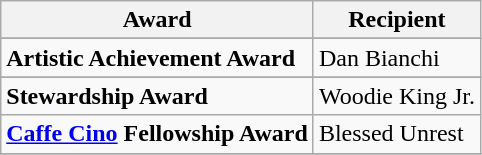<table class="wikitable">
<tr>
<th>Award</th>
<th>Recipient</th>
</tr>
<tr>
</tr>
<tr>
<td><strong>Artistic Achievement Award</strong></td>
<td>Dan Bianchi</td>
</tr>
<tr>
</tr>
<tr>
<td><strong>Stewardship Award</strong></td>
<td>Woodie King Jr.</td>
</tr>
<tr>
<td><strong><a href='#'>Caffe Cino</a> Fellowship Award</strong></td>
<td>Blessed Unrest</td>
</tr>
<tr>
</tr>
</table>
